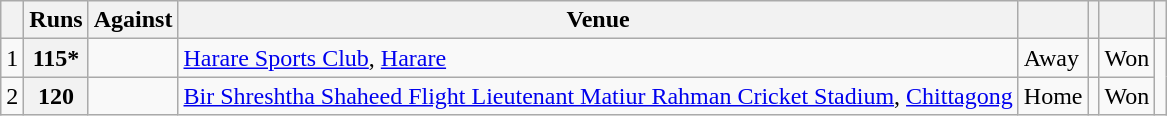<table class="wikitable">
<tr>
<th></th>
<th>Runs</th>
<th>Against</th>
<th>Venue</th>
<th></th>
<th></th>
<th></th>
<th></th>
</tr>
<tr>
<td>1</td>
<th>115*</th>
<td></td>
<td><a href='#'>Harare Sports Club</a>, <a href='#'>Harare</a></td>
<td>Away</td>
<td></td>
<td>Won</td>
</tr>
<tr>
<td>2</td>
<th>120</th>
<td></td>
<td><a href='#'>Bir Shreshtha Shaheed Flight Lieutenant Matiur Rahman Cricket Stadium</a>, <a href='#'>Chittagong</a></td>
<td>Home</td>
<td></td>
<td>Won</td>
</tr>
</table>
